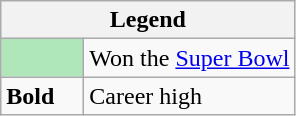<table class="wikitable">
<tr>
<th colspan="2">Legend</th>
</tr>
<tr>
<td style="background:#afe6ba; width:3em;"></td>
<td>Won the <a href='#'>Super Bowl</a></td>
</tr>
<tr>
<td><strong>Bold</strong></td>
<td>Career high</td>
</tr>
</table>
